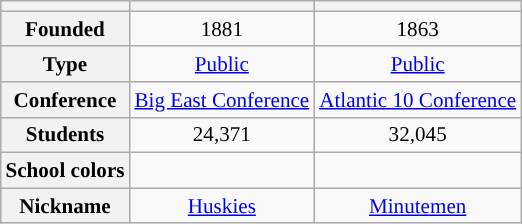<table class="wikitable" style="float:right; clear:right; margin-left:1em; font-size:88%;">
<tr>
<th></th>
<th><a href='#'></a></th>
<th><a href='#'></a></th>
</tr>
<tr>
<th scope=row>Founded</th>
<td align=center>1881</td>
<td align=center>1863</td>
</tr>
<tr>
<th scope=row>Type</th>
<td align=center><a href='#'>Public</a></td>
<td align=center><a href='#'>Public</a></td>
</tr>
<tr>
<th scope=row>Conference</th>
<td align=center><a href='#'>Big East Conference</a></td>
<td align=center><a href='#'>Atlantic 10 Conference</a><br></td>
</tr>
<tr>
<th scope=row>Students</th>
<td align=center>24,371</td>
<td align=center>32,045</td>
</tr>
<tr>
<th scope=row>School colors</th>
<td align=center></td>
<td align=center></td>
</tr>
<tr>
<th scope=row>Nickname</th>
<td align=center><a href='#'>Huskies</a></td>
<td align=center><a href='#'>Minutemen</a></td>
</tr>
</table>
